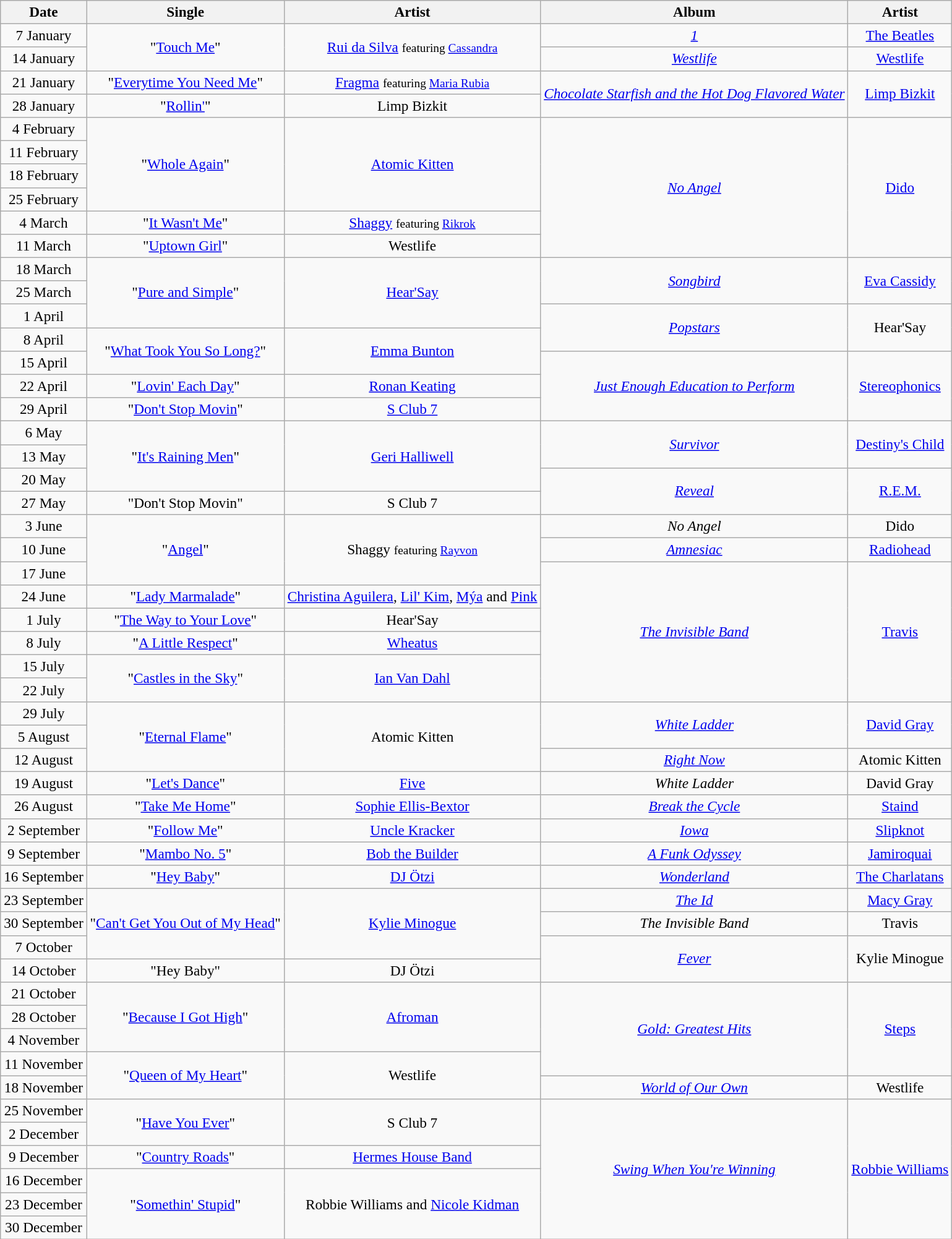<table class="wikitable" style="font-size:97%; text-align:center;">
<tr>
<th>Date</th>
<th>Single</th>
<th>Artist</th>
<th>Album</th>
<th>Artist</th>
</tr>
<tr>
<td>7 January</td>
<td rowspan="2">"<a href='#'>Touch Me</a>"</td>
<td rowspan="2"><a href='#'>Rui da Silva</a> <small>featuring <a href='#'>Cassandra</a></small></td>
<td><em><a href='#'>1</a></em></td>
<td><a href='#'>The Beatles</a></td>
</tr>
<tr>
<td>14 January</td>
<td><em><a href='#'>Westlife</a></em></td>
<td><a href='#'>Westlife</a></td>
</tr>
<tr>
<td>21 January</td>
<td>"<a href='#'>Everytime You Need Me</a>"</td>
<td><a href='#'>Fragma</a> <small>featuring <a href='#'>Maria Rubia</a></small></td>
<td rowspan="2"><em><a href='#'>Chocolate Starfish and the Hot Dog Flavored Water</a></em></td>
<td rowspan="2"><a href='#'>Limp Bizkit</a></td>
</tr>
<tr>
<td>28 January</td>
<td>"<a href='#'>Rollin'</a>"</td>
<td>Limp Bizkit</td>
</tr>
<tr>
<td>4 February</td>
<td rowspan="4">"<a href='#'>Whole Again</a>"</td>
<td rowspan="4"><a href='#'>Atomic Kitten</a></td>
<td rowspan="6"><em><a href='#'>No Angel</a></em></td>
<td rowspan="6"><a href='#'>Dido</a></td>
</tr>
<tr>
<td>11 February</td>
</tr>
<tr>
<td>18 February</td>
</tr>
<tr>
<td>25 February</td>
</tr>
<tr>
<td>4 March</td>
<td>"<a href='#'>It Wasn't Me</a>"</td>
<td><a href='#'>Shaggy</a> <small>featuring <a href='#'>Rikrok</a></small></td>
</tr>
<tr>
<td>11 March</td>
<td>"<a href='#'>Uptown Girl</a>"</td>
<td>Westlife</td>
</tr>
<tr>
<td>18 March</td>
<td rowspan="3">"<a href='#'>Pure and Simple</a>"</td>
<td rowspan="3"><a href='#'>Hear'Say</a></td>
<td rowspan="2"><em><a href='#'>Songbird</a></em></td>
<td rowspan="2"><a href='#'>Eva Cassidy</a></td>
</tr>
<tr>
<td>25 March</td>
</tr>
<tr>
<td>1 April</td>
<td rowspan="2"><em><a href='#'>Popstars</a></em></td>
<td rowspan="2">Hear'Say</td>
</tr>
<tr>
<td>8 April</td>
<td rowspan="2">"<a href='#'>What Took You So Long?</a>"</td>
<td rowspan="2"><a href='#'>Emma Bunton</a></td>
</tr>
<tr>
<td>15 April</td>
<td rowspan="3"><em><a href='#'>Just Enough Education to Perform</a></em></td>
<td rowspan="3"><a href='#'>Stereophonics</a></td>
</tr>
<tr>
<td>22 April</td>
<td>"<a href='#'>Lovin' Each Day</a>"</td>
<td><a href='#'>Ronan Keating</a></td>
</tr>
<tr>
<td>29 April</td>
<td>"<a href='#'>Don't Stop Movin</a>"</td>
<td><a href='#'>S Club 7</a></td>
</tr>
<tr>
<td>6 May</td>
<td rowspan="3">"<a href='#'>It's Raining Men</a>"</td>
<td rowspan="3"><a href='#'>Geri Halliwell</a></td>
<td rowspan="2"><em><a href='#'>Survivor</a></em></td>
<td rowspan="2"><a href='#'>Destiny's Child</a></td>
</tr>
<tr>
<td>13 May</td>
</tr>
<tr>
<td>20 May</td>
<td rowspan="2"><em><a href='#'>Reveal</a></em></td>
<td rowspan="2"><a href='#'>R.E.M.</a></td>
</tr>
<tr>
<td>27 May</td>
<td>"Don't Stop Movin"</td>
<td>S Club 7</td>
</tr>
<tr>
<td>3 June</td>
<td rowspan="3">"<a href='#'>Angel</a>"</td>
<td rowspan="3">Shaggy <small>featuring <a href='#'>Rayvon</a></small></td>
<td><em>No Angel</em></td>
<td>Dido</td>
</tr>
<tr>
<td>10 June</td>
<td><em><a href='#'>Amnesiac</a></em></td>
<td><a href='#'>Radiohead</a></td>
</tr>
<tr>
<td>17 June</td>
<td rowspan="6"><em><a href='#'>The Invisible Band</a></em></td>
<td rowspan="6"><a href='#'>Travis</a></td>
</tr>
<tr>
<td>24 June</td>
<td>"<a href='#'>Lady Marmalade</a>"</td>
<td><a href='#'>Christina Aguilera</a>, <a href='#'>Lil' Kim</a>, <a href='#'>Mýa</a> and <a href='#'>Pink</a></td>
</tr>
<tr>
<td>1 July</td>
<td>"<a href='#'>The Way to Your Love</a>"</td>
<td>Hear'Say</td>
</tr>
<tr>
<td>8 July</td>
<td>"<a href='#'>A Little Respect</a>"</td>
<td><a href='#'>Wheatus</a></td>
</tr>
<tr>
<td>15 July</td>
<td rowspan="2">"<a href='#'>Castles in the Sky</a>"</td>
<td rowspan="2"><a href='#'>Ian Van Dahl</a></td>
</tr>
<tr>
<td>22 July</td>
</tr>
<tr>
<td>29 July</td>
<td rowspan="3">"<a href='#'>Eternal Flame</a>"</td>
<td rowspan="3">Atomic Kitten</td>
<td rowspan="2"><em><a href='#'>White Ladder</a></em></td>
<td rowspan="2"><a href='#'>David Gray</a></td>
</tr>
<tr>
<td>5 August</td>
</tr>
<tr>
<td>12 August</td>
<td><em><a href='#'>Right Now</a></em></td>
<td>Atomic Kitten</td>
</tr>
<tr>
<td>19 August</td>
<td>"<a href='#'>Let's Dance</a>"</td>
<td><a href='#'>Five</a></td>
<td><em>White Ladder</em></td>
<td>David Gray</td>
</tr>
<tr>
<td>26 August</td>
<td>"<a href='#'>Take Me Home</a>"</td>
<td><a href='#'>Sophie Ellis-Bextor</a></td>
<td><em><a href='#'>Break the Cycle</a></em></td>
<td><a href='#'>Staind</a></td>
</tr>
<tr>
<td>2 September</td>
<td>"<a href='#'>Follow Me</a>"</td>
<td><a href='#'>Uncle Kracker</a></td>
<td><em><a href='#'>Iowa</a></em></td>
<td><a href='#'>Slipknot</a></td>
</tr>
<tr>
<td>9 September</td>
<td>"<a href='#'>Mambo No. 5</a>"</td>
<td><a href='#'>Bob the Builder</a></td>
<td><em><a href='#'>A Funk Odyssey</a></em></td>
<td><a href='#'>Jamiroquai</a></td>
</tr>
<tr>
<td>16 September</td>
<td>"<a href='#'>Hey Baby</a>"</td>
<td><a href='#'>DJ Ötzi</a></td>
<td><em><a href='#'>Wonderland</a></em></td>
<td><a href='#'>The Charlatans</a></td>
</tr>
<tr>
<td>23 September</td>
<td rowspan="3">"<a href='#'>Can't Get You Out of My Head</a>"</td>
<td rowspan="3"><a href='#'>Kylie Minogue</a></td>
<td><em><a href='#'>The Id</a></em></td>
<td><a href='#'>Macy Gray</a></td>
</tr>
<tr>
<td>30 September</td>
<td><em>The Invisible Band</em></td>
<td>Travis</td>
</tr>
<tr>
<td>7 October</td>
<td rowspan="2"><em><a href='#'>Fever</a></em></td>
<td rowspan="2">Kylie Minogue</td>
</tr>
<tr>
<td>14 October</td>
<td>"Hey Baby"</td>
<td>DJ Ötzi</td>
</tr>
<tr>
<td>21 October</td>
<td rowspan="3">"<a href='#'>Because I Got High</a>"</td>
<td rowspan="3"><a href='#'>Afroman</a></td>
<td rowspan="4"><em><a href='#'>Gold: Greatest Hits</a></em></td>
<td rowspan="4"><a href='#'>Steps</a></td>
</tr>
<tr>
<td>28 October</td>
</tr>
<tr>
<td>4 November</td>
</tr>
<tr>
<td>11 November</td>
<td rowspan="2">"<a href='#'>Queen of My Heart</a>"</td>
<td rowspan="2">Westlife</td>
</tr>
<tr>
<td>18 November</td>
<td><em><a href='#'>World of Our Own</a></em></td>
<td>Westlife</td>
</tr>
<tr>
<td>25 November</td>
<td rowspan="2">"<a href='#'>Have You Ever</a>"</td>
<td rowspan="2">S Club 7</td>
<td rowspan="6"><em><a href='#'>Swing When You're Winning</a></em></td>
<td rowspan="6"><a href='#'>Robbie Williams</a></td>
</tr>
<tr>
<td>2 December</td>
</tr>
<tr>
<td>9 December</td>
<td>"<a href='#'>Country Roads</a>"</td>
<td><a href='#'>Hermes House Band</a></td>
</tr>
<tr>
<td>16 December</td>
<td rowspan="3">"<a href='#'>Somethin' Stupid</a>"</td>
<td rowspan="3">Robbie Williams and <a href='#'>Nicole Kidman</a></td>
</tr>
<tr>
<td>23 December</td>
</tr>
<tr>
<td>30 December</td>
</tr>
</table>
